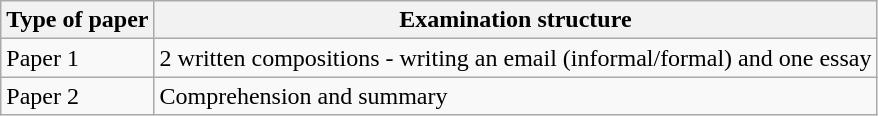<table class="wikitable">
<tr>
<th>Type of paper</th>
<th>Examination structure</th>
</tr>
<tr>
<td>Paper 1</td>
<td>2 written compositions - writing an email (informal/formal) and one essay</td>
</tr>
<tr>
<td>Paper 2</td>
<td>Comprehension and summary</td>
</tr>
</table>
